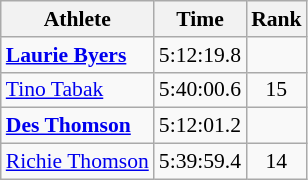<table class=wikitable style="font-size:90%;">
<tr>
<th>Athlete</th>
<th>Time</th>
<th>Rank</th>
</tr>
<tr align=center>
<td align=left><strong><a href='#'>Laurie Byers</a></strong></td>
<td>5:12:19.8</td>
<td></td>
</tr>
<tr align=center>
<td align=left><a href='#'>Tino Tabak</a></td>
<td>5:40:00.6</td>
<td>15</td>
</tr>
<tr align=center>
<td align=left><strong><a href='#'>Des Thomson</a></strong></td>
<td>5:12:01.2</td>
<td></td>
</tr>
<tr align=center>
<td align=left><a href='#'>Richie Thomson</a></td>
<td>5:39:59.4</td>
<td>14</td>
</tr>
</table>
